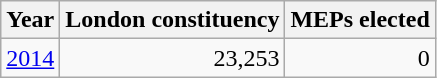<table class="wikitable sortable" style="text-align: right">
<tr>
<th>Year</th>
<th>London constituency</th>
<th>MEPs elected</th>
</tr>
<tr>
<td><a href='#'>2014</a></td>
<td>23,253</td>
<td>0</td>
</tr>
</table>
